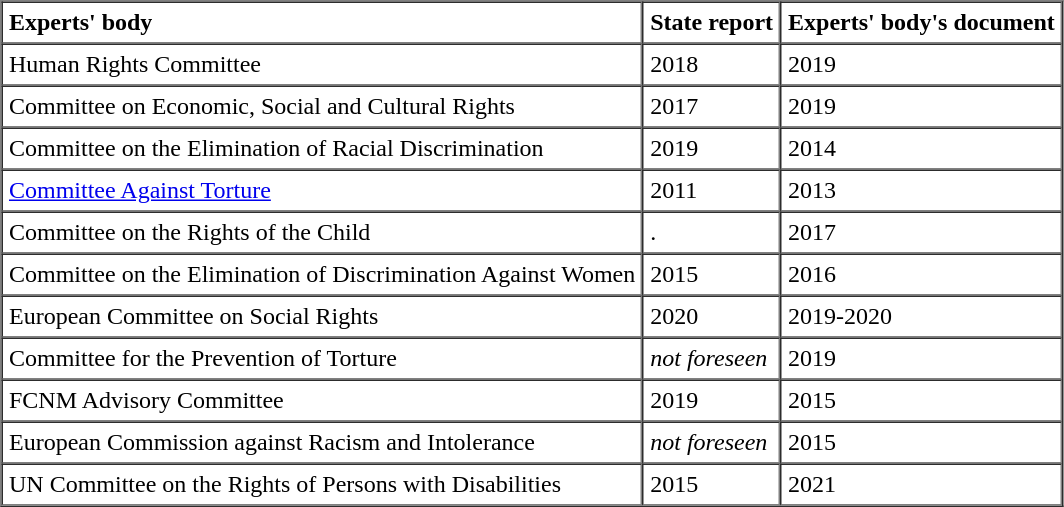<table border=1 cellpadding=4 cellspacing=0>
<tr>
<td><strong>Experts' body</strong></td>
<td><strong>State report</strong></td>
<td><strong>Experts' body's document</strong></td>
</tr>
<tr>
<td>Human Rights Committee</td>
<td>2018</td>
<td>2019</td>
</tr>
<tr>
<td>Committee on Economic, Social and Cultural Rights</td>
<td>2017 </td>
<td>2019</td>
</tr>
<tr>
<td>Committee on the Elimination of Racial Discrimination</td>
<td>2019</td>
<td>2014</td>
</tr>
<tr>
<td><a href='#'>Committee Against Torture</a></td>
<td>2011</td>
<td>2013</td>
</tr>
<tr>
<td>Committee on the Rights of the Child</td>
<td>.</td>
<td>2017</td>
</tr>
<tr>
<td>Committee on the Elimination of Discrimination Against Women</td>
<td>2015</td>
<td>2016</td>
</tr>
<tr>
<td>European Committee on Social Rights</td>
<td>2020</td>
<td>2019-2020</td>
</tr>
<tr>
<td>Committee for the Prevention of Torture</td>
<td><em>not foreseen</em></td>
<td>2019</td>
</tr>
<tr>
<td>FCNM Advisory Committee</td>
<td>2019</td>
<td>2015</td>
</tr>
<tr>
<td>European Commission against Racism and Intolerance</td>
<td><em>not foreseen</em></td>
<td>2015</td>
</tr>
<tr>
<td>UN Committee on the Rights of Persons with Disabilities</td>
<td>2015</td>
<td>2021</td>
</tr>
</table>
